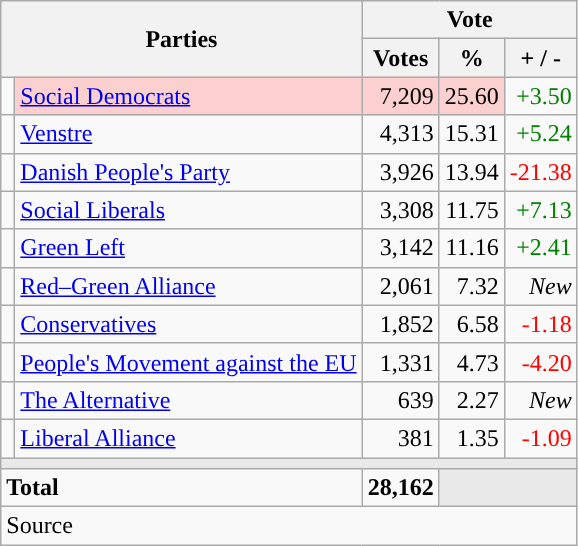<table class="wikitable" style="text-align:right;">
<tr>
<th style="text-align:centre;" rowspan="2" colspan="2" width="225">Parties</th>
<th colspan="3">Vote</th>
</tr>
<tr>
<th width="15">Votes</th>
<th width="15">%</th>
<th width="15">+ / -</th>
</tr>
<tr>
<td width="2" style="color:inherit;background:"></td>
<td bgcolor=#fbd0ce   align="left"><a href='#'>Social Democrats</a></td>
<td bgcolor=#fbd0ce>7,209</td>
<td bgcolor=#fbd0ce>25.60</td>
<td style=color:green;>+3.50</td>
</tr>
<tr>
<td width="2" style="color:inherit;background:"></td>
<td align="left"><a href='#'>Venstre</a></td>
<td>4,313</td>
<td>15.31</td>
<td style=color:green;>+5.24</td>
</tr>
<tr>
<td width="2" style="color:inherit;background:"></td>
<td align="left"><a href='#'>Danish People's Party</a></td>
<td>3,926</td>
<td>13.94</td>
<td style=color:red;>-21.38</td>
</tr>
<tr>
<td width="2" style="color:inherit;background:"></td>
<td align="left"><a href='#'>Social Liberals</a></td>
<td>3,308</td>
<td>11.75</td>
<td style=color:green;>+7.13</td>
</tr>
<tr>
<td width="2" style="color:inherit;background:"></td>
<td align="left"><a href='#'>Green Left</a></td>
<td>3,142</td>
<td>11.16</td>
<td style=color:green;>+2.41</td>
</tr>
<tr>
<td width="2" style="color:inherit;background:"></td>
<td align="left"><a href='#'>Red–Green Alliance</a></td>
<td>2,061</td>
<td>7.32</td>
<td><em>New</em></td>
</tr>
<tr>
<td width="2" style="color:inherit;background:"></td>
<td align="left"><a href='#'>Conservatives</a></td>
<td>1,852</td>
<td>6.58</td>
<td style=color:red;>-1.18</td>
</tr>
<tr>
<td width="2" style="color:inherit;background:"></td>
<td align="left"><a href='#'>People's Movement against the EU</a></td>
<td>1,331</td>
<td>4.73</td>
<td style=color:red;>-4.20</td>
</tr>
<tr>
<td width="2" style="color:inherit;background:"></td>
<td align="left"><a href='#'>The Alternative</a></td>
<td>639</td>
<td>2.27</td>
<td><em>New</em></td>
</tr>
<tr>
<td width="2" style="color:inherit;background:"></td>
<td align="left"><a href='#'>Liberal Alliance</a></td>
<td>381</td>
<td>1.35</td>
<td style=color:red;>-1.09</td>
</tr>
<tr>
<td colspan="7" bgcolor="#E9E9E9"></td>
</tr>
<tr>
<td align="left" colspan="2"><strong>Total</strong></td>
<td><strong>28,162</strong></td>
<td bgcolor="#E9E9E9" colspan="2"></td>
</tr>
<tr>
<td align="left" colspan="6">Source</td>
</tr>
</table>
